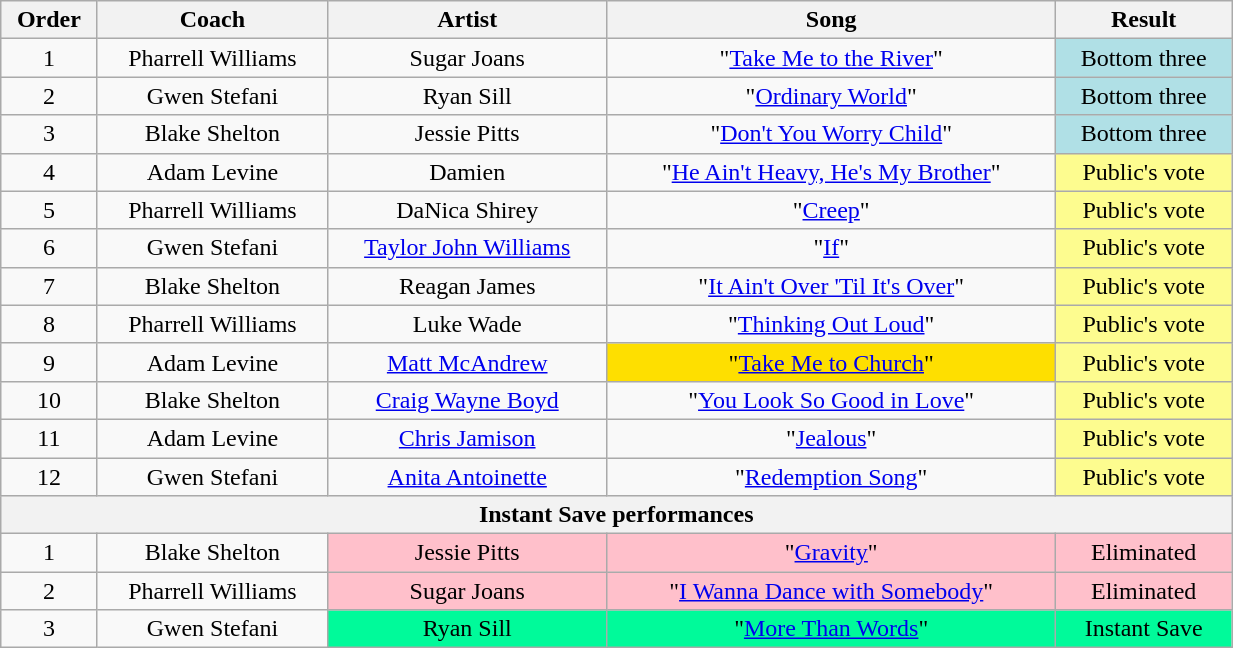<table class="wikitable" style="text-align:center; width:65%;">
<tr>
<th scope="col">Order</th>
<th scope="col">Coach</th>
<th scope="col">Artist</th>
<th scope="col">Song</th>
<th scope="col">Result</th>
</tr>
<tr>
<td scope="row">1</td>
<td>Pharrell Williams</td>
<td>Sugar Joans</td>
<td>"<a href='#'>Take Me to the River</a>"</td>
<td style="background:#B0E0E6;">Bottom three</td>
</tr>
<tr>
<td scope="row">2</td>
<td>Gwen Stefani</td>
<td>Ryan Sill</td>
<td>"<a href='#'>Ordinary World</a>"</td>
<td style="background:#B0E0E6;">Bottom three</td>
</tr>
<tr>
<td scope="row">3</td>
<td>Blake Shelton</td>
<td>Jessie Pitts</td>
<td>"<a href='#'>Don't You Worry Child</a>"</td>
<td style="background:#B0E0E6;">Bottom three</td>
</tr>
<tr>
<td scope="row">4</td>
<td>Adam Levine</td>
<td>Damien</td>
<td>"<a href='#'>He Ain't Heavy, He's My Brother</a>"</td>
<td style="background:#fdfc8f;">Public's vote</td>
</tr>
<tr>
<td scope="row">5</td>
<td>Pharrell Williams</td>
<td>DaNica Shirey</td>
<td>"<a href='#'>Creep</a>"</td>
<td style="background:#fdfc8f;">Public's vote</td>
</tr>
<tr>
<td scope="row">6</td>
<td>Gwen Stefani</td>
<td><a href='#'>Taylor John Williams</a></td>
<td>"<a href='#'>If</a>"</td>
<td style="background:#fdfc8f;">Public's vote</td>
</tr>
<tr>
<td scope="row">7</td>
<td>Blake Shelton</td>
<td>Reagan James</td>
<td>"<a href='#'>It Ain't Over 'Til It's Over</a>"</td>
<td style="background:#fdfc8f;">Public's vote</td>
</tr>
<tr>
<td scope="row">8</td>
<td>Pharrell Williams</td>
<td>Luke Wade</td>
<td>"<a href='#'>Thinking Out Loud</a>"</td>
<td style="background:#fdfc8f;">Public's vote</td>
</tr>
<tr>
<td>9</td>
<td>Adam Levine</td>
<td><a href='#'>Matt McAndrew</a></td>
<td style="background:#fedf00;">"<a href='#'>Take Me to Church</a>"</td>
<td style="background:#fdfc8f;">Public's vote</td>
</tr>
<tr>
<td scope="row">10</td>
<td>Blake Shelton</td>
<td><a href='#'>Craig Wayne Boyd</a></td>
<td>"<a href='#'>You Look So Good in Love</a>"</td>
<td style="background:#fdfc8f;">Public's vote</td>
</tr>
<tr>
<td scope="row">11</td>
<td>Adam Levine</td>
<td><a href='#'>Chris Jamison</a></td>
<td>"<a href='#'>Jealous</a>"</td>
<td style="background:#fdfc8f;">Public's vote</td>
</tr>
<tr>
<td scope="row">12</td>
<td>Gwen Stefani</td>
<td><a href='#'>Anita Antoinette</a></td>
<td>"<a href='#'>Redemption Song</a>"</td>
<td style="background:#fdfc8f;">Public's vote</td>
</tr>
<tr>
<th colspan="5">Instant Save performances</th>
</tr>
<tr>
<td>1</td>
<td>Blake Shelton</td>
<td style="background:pink;">Jessie Pitts</td>
<td style="background:pink;">"<a href='#'>Gravity</a>"</td>
<td style="background:pink;">Eliminated</td>
</tr>
<tr>
<td>2</td>
<td>Pharrell Williams</td>
<td style="background:pink;">Sugar Joans</td>
<td style="background:pink;">"<a href='#'>I Wanna Dance with Somebody</a>"</td>
<td style="background:pink;">Eliminated</td>
</tr>
<tr>
<td>3</td>
<td>Gwen Stefani</td>
<td style="background:#00FA9A;">Ryan Sill</td>
<td style="background:#00FA9A;">"<a href='#'>More Than Words</a>"</td>
<td style="background:#00FA9A;">Instant Save</td>
</tr>
</table>
